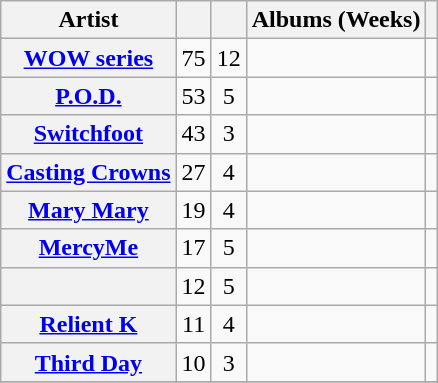<table class="wikitable sortable plainrowheaders" border="1" style="text-align: center;">
<tr>
<th scope=col>Artist</th>
<th scope=col></th>
<th scope=col></th>
<th scope=col>Albums (Weeks)</th>
<th scope=col class="unsortable"></th>
</tr>
<tr>
<th scope="row"><a href='#'>WOW series</a></th>
<td>75</td>
<td>12</td>
<td></td>
<td style="text-align: center;"></td>
</tr>
<tr>
<th scope="row"><a href='#'>P.O.D.</a></th>
<td>53</td>
<td>5</td>
<td></td>
<td style="text-align: center;"></td>
</tr>
<tr>
<th scope="row"><a href='#'>Switchfoot</a></th>
<td>43</td>
<td>3</td>
<td></td>
<td style="text-align: center;"></td>
</tr>
<tr>
<th scope="row"><a href='#'>Casting Crowns</a></th>
<td>27</td>
<td>4</td>
<td></td>
<td style="text-align: center;"></td>
</tr>
<tr>
<th scope="row"><a href='#'>Mary Mary</a></th>
<td>19</td>
<td>4</td>
<td></td>
<td style="text-align: center;"></td>
</tr>
<tr>
<th scope="row"><a href='#'>MercyMe</a></th>
<td>17</td>
<td>5</td>
<td></td>
<td style="text-align: center;"></td>
</tr>
<tr>
<th scope="row"></th>
<td>12</td>
<td>5</td>
<td></td>
<td style="text-align: center;"></td>
</tr>
<tr>
<th scope="row"><a href='#'>Relient K</a></th>
<td>11</td>
<td>4</td>
<td></td>
<td style="text-align: center;"></td>
</tr>
<tr>
<th scope="row"><a href='#'>Third Day</a></th>
<td>10</td>
<td>3</td>
<td></td>
<td style="text-align: center;"></td>
</tr>
<tr>
</tr>
</table>
